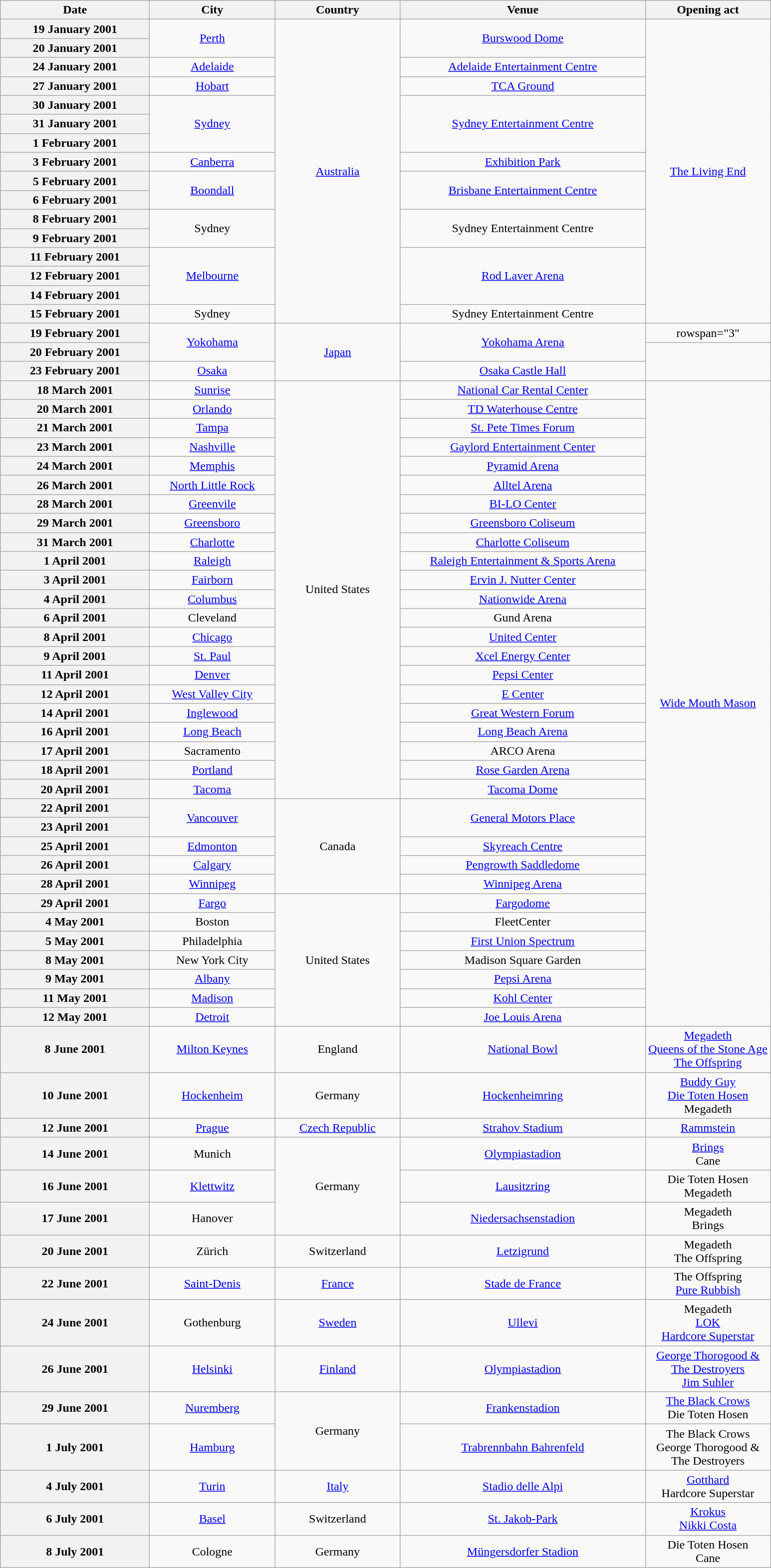<table class="wikitable plainrowheaders" style="text-align:center;">
<tr>
<th scope="col" style="width:12em;">Date</th>
<th scope="col" style="width:10em;">City</th>
<th scope="col" style="width:10em;">Country</th>
<th scope="col" style="width:20em;">Venue</th>
<th scope="col" style="width:10em;">Opening act</th>
</tr>
<tr>
<th scope="row" style="text-align:center;">19 January 2001</th>
<td rowspan="2"><a href='#'>Perth</a></td>
<td rowspan="16"><a href='#'>Australia</a></td>
<td rowspan="2"><a href='#'>Burswood Dome</a></td>
<td rowspan="16"><a href='#'>The Living End</a></td>
</tr>
<tr>
<th scope="row" style="text-align:center;">20 January 2001</th>
</tr>
<tr>
<th scope="row" style="text-align:center;">24 January 2001</th>
<td><a href='#'>Adelaide</a></td>
<td><a href='#'>Adelaide Entertainment Centre</a></td>
</tr>
<tr>
<th scope="row" style="text-align:center;">27 January 2001</th>
<td><a href='#'>Hobart</a></td>
<td><a href='#'>TCA Ground</a></td>
</tr>
<tr>
<th scope="row" style="text-align:center;">30 January 2001</th>
<td rowspan="3"><a href='#'>Sydney</a></td>
<td rowspan="3"><a href='#'>Sydney Entertainment Centre</a></td>
</tr>
<tr>
<th scope="row" style="text-align:center;">31 January 2001</th>
</tr>
<tr>
<th scope="row" style="text-align:center;">1 February 2001</th>
</tr>
<tr>
<th scope="row" style="text-align:center;">3 February 2001</th>
<td><a href='#'>Canberra</a></td>
<td><a href='#'>Exhibition Park</a></td>
</tr>
<tr>
<th scope="row" style="text-align:center;">5 February 2001</th>
<td rowspan="2"><a href='#'>Boondall</a></td>
<td rowspan="2"><a href='#'>Brisbane Entertainment Centre</a></td>
</tr>
<tr>
<th scope="row" style="text-align:center;">6 February 2001</th>
</tr>
<tr>
<th scope="row" style="text-align:center;">8 February 2001</th>
<td rowspan="2">Sydney</td>
<td rowspan="2">Sydney Entertainment Centre</td>
</tr>
<tr>
<th scope="row" style="text-align:center;">9 February 2001</th>
</tr>
<tr>
<th scope="row" style="text-align:center;">11 February 2001</th>
<td rowspan="3"><a href='#'>Melbourne</a></td>
<td rowspan="3"><a href='#'>Rod Laver Arena</a></td>
</tr>
<tr>
<th scope="row" style="text-align:center;">12 February 2001</th>
</tr>
<tr>
<th scope="row" style="text-align:center;">14 February 2001</th>
</tr>
<tr>
<th scope="row" style="text-align:center;">15 February 2001</th>
<td>Sydney</td>
<td>Sydney Entertainment Centre</td>
</tr>
<tr>
<th scope="row" style="text-align:center;">19 February 2001</th>
<td rowspan="2"><a href='#'>Yokohama</a></td>
<td rowspan="3"><a href='#'>Japan</a></td>
<td rowspan="2"><a href='#'>Yokohama Arena</a></td>
<td>rowspan="3" </td>
</tr>
<tr>
<th scope="row" style="text-align:center;">20 February 2001</th>
</tr>
<tr>
<th scope="row" style="text-align:center;">23 February 2001</th>
<td><a href='#'>Osaka</a></td>
<td><a href='#'>Osaka Castle Hall</a></td>
</tr>
<tr>
<th scope="row" style="text-align:center;">18 March 2001</th>
<td><a href='#'>Sunrise</a></td>
<td rowspan="22">United States</td>
<td><a href='#'>National Car Rental Center</a></td>
<td rowspan="34"><a href='#'>Wide Mouth Mason</a></td>
</tr>
<tr>
<th scope="row" style="text-align:center;">20 March 2001</th>
<td><a href='#'>Orlando</a></td>
<td><a href='#'>TD Waterhouse Centre</a></td>
</tr>
<tr>
<th scope="row" style="text-align:center;">21 March 2001</th>
<td><a href='#'>Tampa</a></td>
<td><a href='#'>St. Pete Times Forum</a></td>
</tr>
<tr>
<th scope="row" style="text-align:center;">23 March 2001</th>
<td><a href='#'>Nashville</a></td>
<td><a href='#'>Gaylord Entertainment Center</a></td>
</tr>
<tr>
<th scope="row" style="text-align:center;">24 March 2001</th>
<td><a href='#'>Memphis</a></td>
<td><a href='#'>Pyramid Arena</a></td>
</tr>
<tr>
<th scope="row" style="text-align:center;">26 March 2001</th>
<td><a href='#'>North Little Rock</a></td>
<td><a href='#'>Alltel Arena</a></td>
</tr>
<tr>
<th scope="row" style="text-align:center;">28 March 2001</th>
<td><a href='#'>Greenvile</a></td>
<td><a href='#'>BI-LO Center</a></td>
</tr>
<tr>
<th scope="row" style="text-align:center;">29 March 2001</th>
<td><a href='#'>Greensboro</a></td>
<td><a href='#'>Greensboro Coliseum</a></td>
</tr>
<tr>
<th scope="row" style="text-align:center;">31 March 2001</th>
<td><a href='#'>Charlotte</a></td>
<td><a href='#'>Charlotte Coliseum</a></td>
</tr>
<tr>
<th scope="row" style="text-align:center;">1 April 2001</th>
<td><a href='#'>Raleigh</a></td>
<td><a href='#'>Raleigh Entertainment & Sports Arena</a></td>
</tr>
<tr>
<th scope="row" style="text-align:center;">3 April 2001</th>
<td><a href='#'>Fairborn</a></td>
<td><a href='#'>Ervin J. Nutter Center</a></td>
</tr>
<tr>
<th scope="row" style="text-align:center;">4 April 2001</th>
<td><a href='#'>Columbus</a></td>
<td><a href='#'>Nationwide Arena</a></td>
</tr>
<tr>
<th scope="row" style="text-align:center;">6 April 2001</th>
<td>Cleveland</td>
<td>Gund Arena</td>
</tr>
<tr>
<th scope="row" style="text-align:center;">8 April 2001</th>
<td><a href='#'>Chicago</a></td>
<td><a href='#'>United Center</a></td>
</tr>
<tr>
<th scope="row" style="text-align:center;">9 April 2001</th>
<td><a href='#'>St. Paul</a></td>
<td><a href='#'>Xcel Energy Center</a></td>
</tr>
<tr>
<th scope="row" style="text-align:center;">11 April 2001</th>
<td><a href='#'>Denver</a></td>
<td><a href='#'>Pepsi Center</a></td>
</tr>
<tr>
<th scope="row" style="text-align:center;">12 April 2001</th>
<td><a href='#'>West Valley City</a></td>
<td><a href='#'>E Center</a></td>
</tr>
<tr>
<th scope="row" style="text-align:center;">14 April 2001</th>
<td><a href='#'>Inglewood</a></td>
<td><a href='#'>Great Western Forum</a></td>
</tr>
<tr>
<th scope="row" style="text-align:center;">16 April 2001</th>
<td><a href='#'>Long Beach</a></td>
<td><a href='#'>Long Beach Arena</a></td>
</tr>
<tr>
<th scope="row" style="text-align:center;">17 April 2001</th>
<td>Sacramento</td>
<td>ARCO Arena</td>
</tr>
<tr>
<th scope="row" style="text-align:center;">18 April 2001</th>
<td><a href='#'>Portland</a></td>
<td><a href='#'>Rose Garden Arena</a></td>
</tr>
<tr>
<th scope="row" style="text-align:center;">20 April 2001</th>
<td><a href='#'>Tacoma</a></td>
<td><a href='#'>Tacoma Dome</a></td>
</tr>
<tr>
<th scope="row" style="text-align:center;">22 April 2001</th>
<td rowspan="2"><a href='#'>Vancouver</a></td>
<td rowspan="5">Canada</td>
<td rowspan="2"><a href='#'>General Motors Place</a></td>
</tr>
<tr>
<th scope="row" style="text-align:center;">23 April 2001</th>
</tr>
<tr>
<th scope="row" style="text-align:center;">25 April 2001</th>
<td><a href='#'>Edmonton</a></td>
<td><a href='#'>Skyreach Centre</a></td>
</tr>
<tr>
<th scope="row" style="text-align:center;">26 April 2001</th>
<td><a href='#'>Calgary</a></td>
<td><a href='#'>Pengrowth Saddledome</a></td>
</tr>
<tr>
<th scope="row" style="text-align:center;">28 April 2001</th>
<td><a href='#'>Winnipeg</a></td>
<td><a href='#'>Winnipeg Arena</a></td>
</tr>
<tr>
<th scope="row" style="text-align:center;">29 April 2001</th>
<td><a href='#'>Fargo</a></td>
<td rowspan="7">United States</td>
<td><a href='#'>Fargodome</a></td>
</tr>
<tr>
<th scope="row" style="text-align:center;">4 May 2001</th>
<td>Boston</td>
<td>FleetCenter</td>
</tr>
<tr>
<th scope="row" style="text-align:center;">5 May 2001</th>
<td>Philadelphia</td>
<td><a href='#'>First Union Spectrum</a></td>
</tr>
<tr>
<th scope="row" style="text-align:center;">8 May 2001</th>
<td>New York City</td>
<td>Madison Square Garden</td>
</tr>
<tr>
<th scope="row" style="text-align:center;">9 May 2001</th>
<td><a href='#'>Albany</a></td>
<td><a href='#'>Pepsi Arena</a></td>
</tr>
<tr>
<th scope="row" style="text-align:center;">11 May 2001</th>
<td><a href='#'>Madison</a></td>
<td><a href='#'>Kohl Center</a></td>
</tr>
<tr>
<th scope="row" style="text-align:center;">12 May 2001</th>
<td><a href='#'>Detroit</a></td>
<td><a href='#'>Joe Louis Arena</a></td>
</tr>
<tr>
<th scope="row" style="text-align:center;">8 June 2001</th>
<td><a href='#'>Milton Keynes</a></td>
<td>England</td>
<td><a href='#'>National Bowl</a></td>
<td><a href='#'>Megadeth</a><br><a href='#'>Queens of the Stone Age</a><br><a href='#'>The Offspring</a></td>
</tr>
<tr>
<th scope="row" style="text-align:center;">10 June 2001</th>
<td><a href='#'>Hockenheim</a></td>
<td>Germany</td>
<td><a href='#'>Hockenheimring</a></td>
<td><a href='#'>Buddy Guy</a><br><a href='#'>Die Toten Hosen</a><br>Megadeth</td>
</tr>
<tr>
<th scope="row" style="text-align:center;">12 June 2001</th>
<td><a href='#'>Prague</a></td>
<td><a href='#'>Czech Republic</a></td>
<td><a href='#'>Strahov Stadium</a></td>
<td><a href='#'>Rammstein</a></td>
</tr>
<tr>
<th scope="row" style="text-align:center;">14 June 2001</th>
<td>Munich</td>
<td rowspan="3">Germany</td>
<td><a href='#'>Olympiastadion</a></td>
<td><a href='#'>Brings</a><br>Cane</td>
</tr>
<tr>
<th scope="row" style="text-align:center;">16 June 2001</th>
<td><a href='#'>Klettwitz</a></td>
<td><a href='#'>Lausitzring</a></td>
<td>Die Toten Hosen<br>Megadeth</td>
</tr>
<tr>
<th scope="row" style="text-align:center;">17 June 2001</th>
<td>Hanover</td>
<td><a href='#'>Niedersachsenstadion</a></td>
<td>Megadeth<br>Brings</td>
</tr>
<tr>
<th scope="row" style="text-align:center;">20 June 2001</th>
<td>Zürich</td>
<td>Switzerland</td>
<td><a href='#'>Letzigrund</a></td>
<td>Megadeth<br>The Offspring</td>
</tr>
<tr>
<th scope="row" style="text-align:center;">22 June 2001</th>
<td><a href='#'>Saint-Denis</a></td>
<td><a href='#'>France</a></td>
<td><a href='#'>Stade de France</a></td>
<td>The Offspring<br><a href='#'>Pure Rubbish</a></td>
</tr>
<tr>
<th scope="row" style="text-align:center;">24 June 2001</th>
<td>Gothenburg</td>
<td><a href='#'>Sweden</a></td>
<td><a href='#'>Ullevi</a></td>
<td>Megadeth<br><a href='#'>LOK</a><br><a href='#'>Hardcore Superstar</a></td>
</tr>
<tr>
<th scope="row" style="text-align:center;">26 June 2001</th>
<td><a href='#'>Helsinki</a></td>
<td><a href='#'>Finland</a></td>
<td><a href='#'>Olympiastadion</a></td>
<td><a href='#'>George Thorogood & The Destroyers</a><br><a href='#'>Jim Suhler</a></td>
</tr>
<tr>
<th scope="row" style="text-align:center;">29 June 2001</th>
<td><a href='#'>Nuremberg</a></td>
<td rowspan="2">Germany</td>
<td><a href='#'>Frankenstadion</a></td>
<td><a href='#'>The Black Crows</a><br>Die Toten Hosen</td>
</tr>
<tr>
<th scope="row" style="text-align:center;">1 July 2001</th>
<td><a href='#'>Hamburg</a></td>
<td><a href='#'>Trabrennbahn Bahrenfeld</a></td>
<td>The Black Crows<br>George Thorogood & The Destroyers</td>
</tr>
<tr>
<th scope="row" style="text-align:center;">4 July 2001</th>
<td><a href='#'>Turin</a></td>
<td><a href='#'>Italy</a></td>
<td><a href='#'>Stadio delle Alpi</a></td>
<td><a href='#'>Gotthard</a><br>Hardcore Superstar</td>
</tr>
<tr>
<th scope="row" style="text-align:center;">6 July 2001</th>
<td><a href='#'>Basel</a></td>
<td>Switzerland</td>
<td><a href='#'>St. Jakob-Park</a></td>
<td><a href='#'>Krokus</a><br><a href='#'>Nikki Costa</a></td>
</tr>
<tr>
<th scope="row" style="text-align:center;">8 July 2001</th>
<td>Cologne</td>
<td>Germany</td>
<td><a href='#'>Müngersdorfer Stadion</a></td>
<td>Die Toten Hosen<br>Cane</td>
</tr>
</table>
